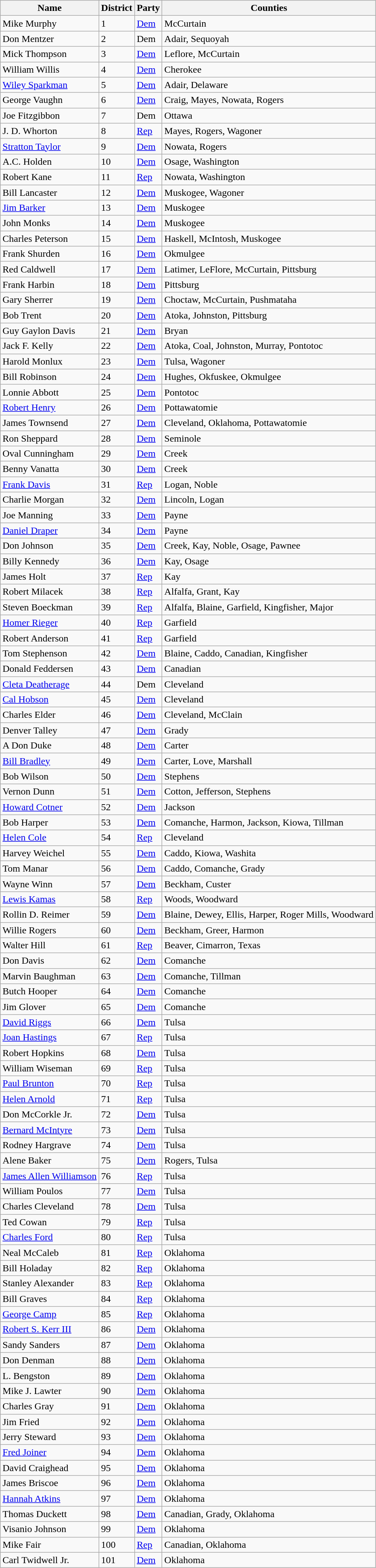<table class="wikitable sortable">
<tr>
<th>Name</th>
<th>District</th>
<th>Party</th>
<th>Counties</th>
</tr>
<tr>
<td>Mike Murphy</td>
<td>1</td>
<td><a href='#'>Dem</a></td>
<td>McCurtain</td>
</tr>
<tr>
<td>Don Mentzer</td>
<td>2</td>
<td>Dem</td>
<td>Adair, Sequoyah</td>
</tr>
<tr>
<td>Mick Thompson</td>
<td>3</td>
<td><a href='#'>Dem</a></td>
<td>Leflore, McCurtain</td>
</tr>
<tr>
<td>William Willis</td>
<td>4</td>
<td><a href='#'>Dem</a></td>
<td>Cherokee</td>
</tr>
<tr>
<td><a href='#'>Wiley Sparkman</a></td>
<td>5</td>
<td><a href='#'>Dem</a></td>
<td>Adair, Delaware</td>
</tr>
<tr>
<td>George Vaughn</td>
<td>6</td>
<td><a href='#'>Dem</a></td>
<td>Craig, Mayes, Nowata, Rogers</td>
</tr>
<tr>
<td>Joe Fitzgibbon</td>
<td>7</td>
<td>Dem</td>
<td>Ottawa</td>
</tr>
<tr>
<td>J. D. Whorton</td>
<td>8</td>
<td><a href='#'>Rep</a></td>
<td>Mayes, Rogers, Wagoner</td>
</tr>
<tr>
<td><a href='#'>Stratton Taylor</a></td>
<td>9</td>
<td><a href='#'>Dem</a></td>
<td>Nowata, Rogers</td>
</tr>
<tr>
<td>A.C. Holden</td>
<td>10</td>
<td><a href='#'>Dem</a></td>
<td>Osage, Washington</td>
</tr>
<tr>
<td>Robert Kane</td>
<td>11</td>
<td><a href='#'>Rep</a></td>
<td>Nowata, Washington</td>
</tr>
<tr>
<td>Bill Lancaster</td>
<td>12</td>
<td><a href='#'>Dem</a></td>
<td>Muskogee, Wagoner</td>
</tr>
<tr>
<td><a href='#'>Jim Barker</a></td>
<td>13</td>
<td><a href='#'>Dem</a></td>
<td>Muskogee</td>
</tr>
<tr>
<td>John Monks</td>
<td>14</td>
<td><a href='#'>Dem</a></td>
<td>Muskogee</td>
</tr>
<tr>
<td>Charles Peterson</td>
<td>15</td>
<td><a href='#'>Dem</a></td>
<td>Haskell, McIntosh, Muskogee</td>
</tr>
<tr>
<td>Frank Shurden</td>
<td>16</td>
<td><a href='#'>Dem</a></td>
<td>Okmulgee</td>
</tr>
<tr>
<td>Red Caldwell</td>
<td>17</td>
<td><a href='#'>Dem</a></td>
<td>Latimer, LeFlore, McCurtain, Pittsburg</td>
</tr>
<tr>
<td>Frank Harbin</td>
<td>18</td>
<td><a href='#'>Dem</a></td>
<td>Pittsburg</td>
</tr>
<tr>
<td>Gary Sherrer</td>
<td>19</td>
<td><a href='#'>Dem</a></td>
<td>Choctaw, McCurtain, Pushmataha</td>
</tr>
<tr>
<td>Bob Trent</td>
<td>20</td>
<td><a href='#'>Dem</a></td>
<td>Atoka, Johnston, Pittsburg</td>
</tr>
<tr>
<td>Guy Gaylon Davis</td>
<td>21</td>
<td><a href='#'>Dem</a></td>
<td>Bryan</td>
</tr>
<tr>
<td>Jack F. Kelly</td>
<td>22</td>
<td><a href='#'>Dem</a></td>
<td>Atoka, Coal, Johnston, Murray, Pontotoc</td>
</tr>
<tr>
<td>Harold Monlux</td>
<td>23</td>
<td><a href='#'>Dem</a></td>
<td>Tulsa, Wagoner</td>
</tr>
<tr>
<td>Bill Robinson</td>
<td>24</td>
<td><a href='#'>Dem</a></td>
<td>Hughes, Okfuskee, Okmulgee</td>
</tr>
<tr>
<td>Lonnie Abbott</td>
<td>25</td>
<td><a href='#'>Dem</a></td>
<td>Pontotoc</td>
</tr>
<tr>
<td><a href='#'>Robert Henry</a></td>
<td>26</td>
<td><a href='#'>Dem</a></td>
<td>Pottawatomie</td>
</tr>
<tr>
<td>James Townsend</td>
<td>27</td>
<td><a href='#'>Dem</a></td>
<td>Cleveland, Oklahoma, Pottawatomie</td>
</tr>
<tr>
<td>Ron Sheppard</td>
<td>28</td>
<td><a href='#'>Dem</a></td>
<td>Seminole</td>
</tr>
<tr>
<td>Oval Cunningham</td>
<td>29</td>
<td><a href='#'>Dem</a></td>
<td>Creek</td>
</tr>
<tr>
<td>Benny Vanatta</td>
<td>30</td>
<td><a href='#'>Dem</a></td>
<td>Creek</td>
</tr>
<tr>
<td><a href='#'>Frank Davis</a></td>
<td>31</td>
<td><a href='#'>Rep</a></td>
<td>Logan, Noble</td>
</tr>
<tr>
<td>Charlie Morgan</td>
<td>32</td>
<td><a href='#'>Dem</a></td>
<td>Lincoln, Logan</td>
</tr>
<tr>
<td>Joe Manning</td>
<td>33</td>
<td><a href='#'>Dem</a></td>
<td>Payne</td>
</tr>
<tr>
<td><a href='#'>Daniel Draper</a></td>
<td>34</td>
<td><a href='#'>Dem</a></td>
<td>Payne</td>
</tr>
<tr>
<td>Don Johnson</td>
<td>35</td>
<td><a href='#'>Dem</a></td>
<td>Creek, Kay, Noble, Osage, Pawnee</td>
</tr>
<tr>
<td>Billy Kennedy</td>
<td>36</td>
<td><a href='#'>Dem</a></td>
<td>Kay, Osage</td>
</tr>
<tr>
<td>James Holt</td>
<td>37</td>
<td><a href='#'>Rep</a></td>
<td>Kay</td>
</tr>
<tr>
<td>Robert Milacek</td>
<td>38</td>
<td><a href='#'>Rep</a></td>
<td>Alfalfa, Grant, Kay</td>
</tr>
<tr>
<td>Steven Boeckman</td>
<td>39</td>
<td><a href='#'>Rep</a></td>
<td>Alfalfa, Blaine, Garfield, Kingfisher, Major</td>
</tr>
<tr>
<td><a href='#'>Homer Rieger</a></td>
<td>40</td>
<td><a href='#'>Rep</a></td>
<td>Garfield</td>
</tr>
<tr>
<td>Robert Anderson</td>
<td>41</td>
<td><a href='#'>Rep</a></td>
<td>Garfield</td>
</tr>
<tr>
<td>Tom Stephenson</td>
<td>42</td>
<td><a href='#'>Dem</a></td>
<td>Blaine, Caddo, Canadian, Kingfisher</td>
</tr>
<tr>
<td>Donald Feddersen</td>
<td>43</td>
<td><a href='#'>Dem</a></td>
<td>Canadian</td>
</tr>
<tr>
<td><a href='#'>Cleta Deatherage</a></td>
<td>44</td>
<td>Dem</td>
<td>Cleveland</td>
</tr>
<tr>
<td><a href='#'>Cal Hobson</a></td>
<td>45</td>
<td><a href='#'>Dem</a></td>
<td>Cleveland</td>
</tr>
<tr>
<td>Charles Elder</td>
<td>46</td>
<td><a href='#'>Dem</a></td>
<td>Cleveland, McClain</td>
</tr>
<tr>
<td>Denver Talley</td>
<td>47</td>
<td><a href='#'>Dem</a></td>
<td>Grady</td>
</tr>
<tr>
<td>A Don Duke</td>
<td>48</td>
<td><a href='#'>Dem</a></td>
<td>Carter</td>
</tr>
<tr>
<td><a href='#'>Bill Bradley</a></td>
<td>49</td>
<td><a href='#'>Dem</a></td>
<td>Carter, Love, Marshall</td>
</tr>
<tr>
<td>Bob Wilson</td>
<td>50</td>
<td><a href='#'>Dem</a></td>
<td>Stephens</td>
</tr>
<tr>
<td>Vernon Dunn</td>
<td>51</td>
<td><a href='#'>Dem</a></td>
<td>Cotton, Jefferson, Stephens</td>
</tr>
<tr>
<td><a href='#'>Howard Cotner</a></td>
<td>52</td>
<td><a href='#'>Dem</a></td>
<td>Jackson</td>
</tr>
<tr>
<td>Bob Harper</td>
<td>53</td>
<td><a href='#'>Dem</a></td>
<td>Comanche, Harmon, Jackson, Kiowa, Tillman</td>
</tr>
<tr>
<td><a href='#'>Helen Cole</a></td>
<td>54</td>
<td><a href='#'>Rep</a></td>
<td>Cleveland</td>
</tr>
<tr>
<td>Harvey Weichel</td>
<td>55</td>
<td><a href='#'>Dem</a></td>
<td>Caddo, Kiowa, Washita</td>
</tr>
<tr>
<td>Tom Manar</td>
<td>56</td>
<td><a href='#'>Dem</a></td>
<td>Caddo, Comanche, Grady</td>
</tr>
<tr>
<td>Wayne Winn</td>
<td>57</td>
<td><a href='#'>Dem</a></td>
<td>Beckham, Custer</td>
</tr>
<tr>
<td><a href='#'>Lewis Kamas</a></td>
<td>58</td>
<td><a href='#'>Rep</a></td>
<td>Woods, Woodward</td>
</tr>
<tr>
<td>Rollin D. Reimer</td>
<td>59</td>
<td><a href='#'>Dem</a></td>
<td>Blaine, Dewey, Ellis, Harper, Roger Mills, Woodward</td>
</tr>
<tr>
<td>Willie Rogers</td>
<td>60</td>
<td><a href='#'>Dem</a></td>
<td>Beckham, Greer, Harmon</td>
</tr>
<tr>
<td>Walter Hill</td>
<td>61</td>
<td><a href='#'>Rep</a></td>
<td>Beaver, Cimarron, Texas</td>
</tr>
<tr>
<td>Don Davis</td>
<td>62</td>
<td><a href='#'>Dem</a></td>
<td>Comanche</td>
</tr>
<tr>
<td>Marvin Baughman</td>
<td>63</td>
<td><a href='#'>Dem</a></td>
<td>Comanche, Tillman</td>
</tr>
<tr>
<td>Butch Hooper</td>
<td>64</td>
<td><a href='#'>Dem</a></td>
<td>Comanche</td>
</tr>
<tr>
<td>Jim Glover</td>
<td>65</td>
<td><a href='#'>Dem</a></td>
<td>Comanche</td>
</tr>
<tr>
<td><a href='#'>David Riggs</a></td>
<td>66</td>
<td><a href='#'>Dem</a></td>
<td>Tulsa</td>
</tr>
<tr>
<td><a href='#'>Joan Hastings</a></td>
<td>67</td>
<td><a href='#'>Rep</a></td>
<td>Tulsa</td>
</tr>
<tr>
<td>Robert Hopkins</td>
<td>68</td>
<td><a href='#'>Dem</a></td>
<td>Tulsa</td>
</tr>
<tr>
<td>William Wiseman</td>
<td>69</td>
<td><a href='#'>Rep</a></td>
<td>Tulsa</td>
</tr>
<tr>
<td><a href='#'>Paul Brunton</a></td>
<td>70</td>
<td><a href='#'>Rep</a></td>
<td>Tulsa</td>
</tr>
<tr>
<td><a href='#'>Helen Arnold</a></td>
<td>71</td>
<td><a href='#'>Rep</a></td>
<td>Tulsa</td>
</tr>
<tr>
<td>Don McCorkle Jr.</td>
<td>72</td>
<td><a href='#'>Dem</a></td>
<td>Tulsa</td>
</tr>
<tr>
<td><a href='#'>Bernard McIntyre</a></td>
<td>73</td>
<td><a href='#'>Dem</a></td>
<td>Tulsa</td>
</tr>
<tr>
<td>Rodney Hargrave</td>
<td>74</td>
<td><a href='#'>Dem</a></td>
<td>Tulsa</td>
</tr>
<tr>
<td>Alene Baker</td>
<td>75</td>
<td><a href='#'>Dem</a></td>
<td>Rogers, Tulsa</td>
</tr>
<tr>
<td><a href='#'>James Allen Williamson</a></td>
<td>76</td>
<td><a href='#'>Rep</a></td>
<td>Tulsa</td>
</tr>
<tr>
<td>William Poulos</td>
<td>77</td>
<td><a href='#'>Dem</a></td>
<td>Tulsa</td>
</tr>
<tr>
<td>Charles Cleveland</td>
<td>78</td>
<td><a href='#'>Dem</a></td>
<td>Tulsa</td>
</tr>
<tr>
<td>Ted Cowan</td>
<td>79</td>
<td><a href='#'>Rep</a></td>
<td>Tulsa</td>
</tr>
<tr>
<td><a href='#'>Charles Ford</a></td>
<td>80</td>
<td><a href='#'>Rep</a></td>
<td>Tulsa</td>
</tr>
<tr>
<td>Neal McCaleb</td>
<td>81</td>
<td><a href='#'>Rep</a></td>
<td>Oklahoma</td>
</tr>
<tr>
<td>Bill Holaday</td>
<td>82</td>
<td><a href='#'>Rep</a></td>
<td>Oklahoma</td>
</tr>
<tr>
<td>Stanley Alexander</td>
<td>83</td>
<td><a href='#'>Rep</a></td>
<td>Oklahoma</td>
</tr>
<tr>
<td>Bill Graves</td>
<td>84</td>
<td><a href='#'>Rep</a></td>
<td>Oklahoma</td>
</tr>
<tr>
<td><a href='#'>George Camp</a></td>
<td>85</td>
<td><a href='#'>Rep</a></td>
<td>Oklahoma</td>
</tr>
<tr>
<td><a href='#'>Robert S. Kerr III</a></td>
<td>86</td>
<td><a href='#'>Dem</a></td>
<td>Oklahoma</td>
</tr>
<tr>
<td>Sandy Sanders</td>
<td>87</td>
<td><a href='#'>Dem</a></td>
<td>Oklahoma</td>
</tr>
<tr>
<td>Don Denman</td>
<td>88</td>
<td><a href='#'>Dem</a></td>
<td>Oklahoma</td>
</tr>
<tr>
<td>L. Bengston</td>
<td>89</td>
<td><a href='#'>Dem</a></td>
<td>Oklahoma</td>
</tr>
<tr>
<td>Mike J. Lawter</td>
<td>90</td>
<td><a href='#'>Dem</a></td>
<td>Oklahoma</td>
</tr>
<tr>
<td>Charles Gray</td>
<td>91</td>
<td><a href='#'>Dem</a></td>
<td>Oklahoma</td>
</tr>
<tr>
<td>Jim Fried</td>
<td>92</td>
<td><a href='#'>Dem</a></td>
<td>Oklahoma</td>
</tr>
<tr>
<td>Jerry Steward</td>
<td>93</td>
<td><a href='#'>Dem</a></td>
<td>Oklahoma</td>
</tr>
<tr>
<td><a href='#'>Fred Joiner</a></td>
<td>94</td>
<td><a href='#'>Dem</a></td>
<td>Oklahoma</td>
</tr>
<tr>
<td>David Craighead</td>
<td>95</td>
<td><a href='#'>Dem</a></td>
<td>Oklahoma</td>
</tr>
<tr>
<td>James Briscoe</td>
<td>96</td>
<td><a href='#'>Dem</a></td>
<td>Oklahoma</td>
</tr>
<tr>
<td><a href='#'>Hannah Atkins</a></td>
<td>97</td>
<td><a href='#'>Dem</a></td>
<td>Oklahoma</td>
</tr>
<tr>
<td>Thomas Duckett</td>
<td>98</td>
<td><a href='#'>Dem</a></td>
<td>Canadian, Grady, Oklahoma</td>
</tr>
<tr>
<td>Visanio Johnson</td>
<td>99</td>
<td><a href='#'>Dem</a></td>
<td>Oklahoma</td>
</tr>
<tr>
<td>Mike Fair</td>
<td>100</td>
<td><a href='#'>Rep</a></td>
<td>Canadian, Oklahoma</td>
</tr>
<tr>
<td>Carl Twidwell Jr.</td>
<td>101</td>
<td><a href='#'>Dem</a></td>
<td>Oklahoma</td>
</tr>
</table>
